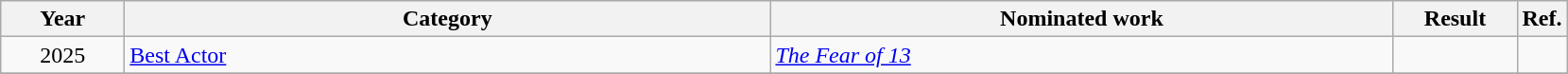<table class=wikitable>
<tr>
<th scope="col" style="width:5em;">Year</th>
<th scope="col" style="width:28em;">Category</th>
<th scope="col" style="width:27em;">Nominated work</th>
<th scope="col" style="width:5em;">Result</th>
<th>Ref.</th>
</tr>
<tr>
<td style="text-align:center;">2025</td>
<td><a href='#'>Best Actor</a></td>
<td><em><a href='#'>The Fear of 13</a></em></td>
<td></td>
<td style="text-align:center;"></td>
</tr>
<tr>
</tr>
</table>
